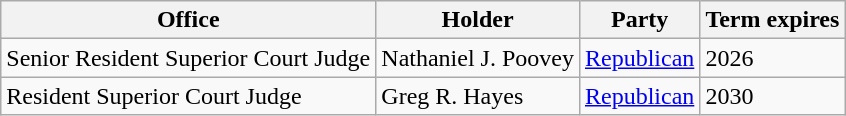<table class="wikitable">
<tr>
<th>Office</th>
<th>Holder</th>
<th>Party</th>
<th>Term expires</th>
</tr>
<tr>
<td>Senior Resident Superior Court Judge</td>
<td>Nathaniel J. Poovey</td>
<td><a href='#'>Republican</a></td>
<td>2026</td>
</tr>
<tr>
<td>Resident Superior Court Judge</td>
<td>Greg R. Hayes</td>
<td><a href='#'>Republican</a></td>
<td>2030</td>
</tr>
</table>
